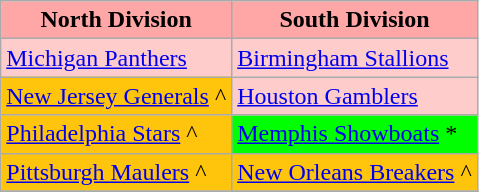<table class="wikitable">
<tr>
<th style="background-color: #FFA7A7;"><strong>North Division</strong></th>
<th style="background-color: #FFA7A7;"><strong>South Division</strong></th>
</tr>
<tr>
<td style="background-color: #FFCCCC;"><a href='#'>Michigan Panthers</a></td>
<td style="background-color: #FFCCCC;"><a href='#'>Birmingham Stallions</a></td>
</tr>
<tr>
<td style="background-color: #FFC40C"><a href='#'>New Jersey Generals</a> ^</td>
<td style="background-color: #FFCCCC;"><a href='#'>Houston Gamblers</a></td>
</tr>
<tr>
<td style="background-color: #FFC40C"><a href='#'>Philadelphia Stars</a> ^</td>
<td style="background-color: #00FF00"><a href='#'>Memphis Showboats</a> *</td>
</tr>
<tr>
<td style="background-color: #FFC40C"><a href='#'>Pittsburgh Maulers</a> ^</td>
<td style="background-color: #FFC40C"><a href='#'>New Orleans Breakers</a> ^</td>
</tr>
<tr>
</tr>
</table>
